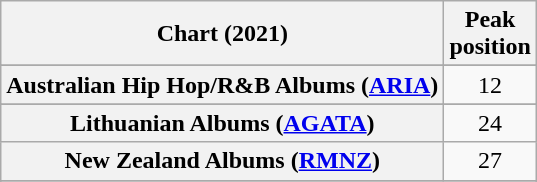<table class="wikitable sortable plainrowheaders" style="text-align:center">
<tr>
<th scope="col">Chart (2021)</th>
<th scope="col">Peak<br>position</th>
</tr>
<tr>
</tr>
<tr>
<th scope="row">Australian Hip Hop/R&B Albums (<a href='#'>ARIA</a>)</th>
<td>12</td>
</tr>
<tr>
</tr>
<tr>
</tr>
<tr>
</tr>
<tr>
</tr>
<tr>
</tr>
<tr>
<th scope="row">Lithuanian Albums (<a href='#'>AGATA</a>)</th>
<td>24</td>
</tr>
<tr>
<th scope="row">New Zealand Albums (<a href='#'>RMNZ</a>)</th>
<td>27</td>
</tr>
<tr>
</tr>
<tr>
</tr>
<tr>
</tr>
<tr>
</tr>
<tr>
</tr>
</table>
